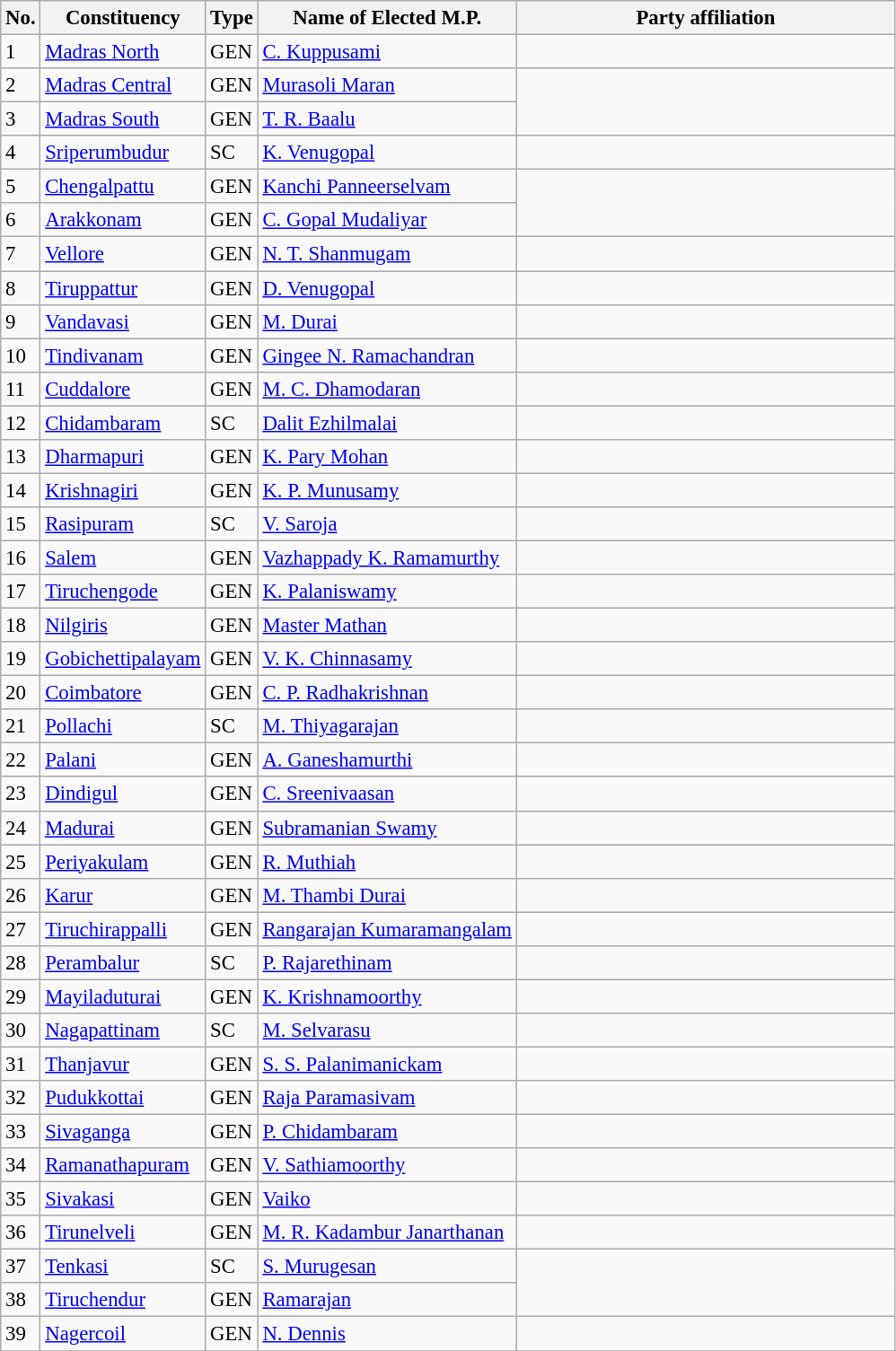<table class="wikitable" style="font-size:95%;">
<tr>
<th>No.</th>
<th>Constituency</th>
<th>Type</th>
<th>Name of Elected M.P.</th>
<th colspan="2" style="width:18em">Party affiliation</th>
</tr>
<tr>
<td>1</td>
<td><a href='#'>Madras North</a></td>
<td>GEN</td>
<td><a href='#'>C. Kuppusami</a></td>
<td></td>
</tr>
<tr>
<td>2</td>
<td><a href='#'>Madras Central</a></td>
<td>GEN</td>
<td><a href='#'>Murasoli Maran</a></td>
</tr>
<tr>
<td>3</td>
<td><a href='#'>Madras South</a></td>
<td>GEN</td>
<td><a href='#'>T. R. Baalu</a></td>
</tr>
<tr>
<td>4</td>
<td><a href='#'>Sriperumbudur</a></td>
<td>SC</td>
<td><a href='#'>K. Venugopal</a></td>
<td></td>
</tr>
<tr>
<td>5</td>
<td><a href='#'>Chengalpattu</a></td>
<td>GEN</td>
<td><a href='#'>Kanchi Panneerselvam</a></td>
</tr>
<tr>
<td>6</td>
<td><a href='#'>Arakkonam</a></td>
<td>GEN</td>
<td><a href='#'>C. Gopal Mudaliyar</a></td>
</tr>
<tr>
<td>7</td>
<td><a href='#'>Vellore</a></td>
<td>GEN</td>
<td><a href='#'>N. T. Shanmugam</a></td>
<td></td>
</tr>
<tr>
<td>8</td>
<td><a href='#'>Tiruppattur</a></td>
<td>GEN</td>
<td><a href='#'>D. Venugopal</a></td>
<td></td>
</tr>
<tr>
<td>9</td>
<td><a href='#'>Vandavasi</a></td>
<td>GEN</td>
<td><a href='#'>M. Durai</a></td>
<td></td>
</tr>
<tr>
<td>10</td>
<td><a href='#'>Tindivanam</a></td>
<td>GEN</td>
<td><a href='#'>Gingee N. Ramachandran</a></td>
<td></td>
</tr>
<tr>
<td>11</td>
<td><a href='#'>Cuddalore</a></td>
<td>GEN</td>
<td><a href='#'>M. C. Dhamodaran</a></td>
<td></td>
</tr>
<tr>
<td>12</td>
<td><a href='#'>Chidambaram</a></td>
<td>SC</td>
<td><a href='#'>Dalit Ezhilmalai</a></td>
<td></td>
</tr>
<tr>
<td>13</td>
<td><a href='#'>Dharmapuri</a></td>
<td>GEN</td>
<td><a href='#'>K. Pary Mohan</a></td>
</tr>
<tr>
<td>14</td>
<td><a href='#'>Krishnagiri</a></td>
<td>GEN</td>
<td><a href='#'>K. P. Munusamy</a></td>
<td></td>
</tr>
<tr>
<td>15</td>
<td><a href='#'>Rasipuram</a></td>
<td>SC</td>
<td><a href='#'>V. Saroja</a></td>
</tr>
<tr>
<td>16</td>
<td><a href='#'>Salem</a></td>
<td>GEN</td>
<td><a href='#'>Vazhappady K. Ramamurthy</a></td>
<td></td>
</tr>
<tr>
<td>17</td>
<td><a href='#'>Tiruchengode</a></td>
<td>GEN</td>
<td><a href='#'>K. Palaniswamy</a></td>
<td></td>
</tr>
<tr>
<td>18</td>
<td><a href='#'>Nilgiris</a></td>
<td>GEN</td>
<td><a href='#'>Master Mathan</a></td>
<td></td>
</tr>
<tr>
<td>19</td>
<td><a href='#'>Gobichettipalayam</a></td>
<td>GEN</td>
<td><a href='#'>V. K. Chinnasamy</a></td>
<td></td>
</tr>
<tr>
<td>20</td>
<td><a href='#'>Coimbatore</a></td>
<td>GEN</td>
<td><a href='#'>C. P. Radhakrishnan</a></td>
<td></td>
</tr>
<tr>
<td>21</td>
<td><a href='#'>Pollachi</a></td>
<td>SC</td>
<td><a href='#'>M. Thiyagarajan</a></td>
<td></td>
</tr>
<tr>
<td>22</td>
<td><a href='#'>Palani</a></td>
<td>GEN</td>
<td><a href='#'>A. Ganeshamurthi</a></td>
<td></td>
</tr>
<tr>
<td>23</td>
<td><a href='#'>Dindigul</a></td>
<td>GEN</td>
<td><a href='#'>C. Sreenivaasan</a></td>
<td></td>
</tr>
<tr>
<td>24</td>
<td><a href='#'>Madurai</a></td>
<td>GEN</td>
<td><a href='#'>Subramanian Swamy</a></td>
<td></td>
</tr>
<tr>
<td>25</td>
<td><a href='#'>Periyakulam</a></td>
<td>GEN</td>
<td><a href='#'>R. Muthiah</a></td>
<td></td>
</tr>
<tr>
<td>26</td>
<td><a href='#'>Karur</a></td>
<td>GEN</td>
<td><a href='#'>M. Thambi Durai</a></td>
</tr>
<tr>
<td>27</td>
<td><a href='#'>Tiruchirappalli</a></td>
<td>GEN</td>
<td><a href='#'>Rangarajan Kumaramangalam</a></td>
<td></td>
</tr>
<tr>
<td>28</td>
<td><a href='#'>Perambalur</a></td>
<td>SC</td>
<td><a href='#'>P. Rajarethinam</a></td>
<td></td>
</tr>
<tr>
<td>29</td>
<td><a href='#'>Mayiladuturai</a></td>
<td>GEN</td>
<td><a href='#'>K. Krishnamoorthy</a></td>
<td></td>
</tr>
<tr>
<td>30</td>
<td><a href='#'>Nagapattinam</a></td>
<td>SC</td>
<td><a href='#'>M. Selvarasu</a></td>
<td></td>
</tr>
<tr>
<td>31</td>
<td><a href='#'>Thanjavur</a></td>
<td>GEN</td>
<td><a href='#'>S. S. Palanimanickam</a></td>
<td></td>
</tr>
<tr>
<td>32</td>
<td><a href='#'>Pudukkottai</a></td>
<td>GEN</td>
<td><a href='#'>Raja Paramasivam</a></td>
<td></td>
</tr>
<tr>
<td>33</td>
<td><a href='#'>Sivaganga</a></td>
<td>GEN</td>
<td><a href='#'>P. Chidambaram</a></td>
<td></td>
</tr>
<tr>
<td>34</td>
<td><a href='#'>Ramanathapuram</a></td>
<td>GEN</td>
<td><a href='#'>V. Sathiamoorthy</a></td>
<td></td>
</tr>
<tr>
<td>35</td>
<td><a href='#'>Sivakasi</a></td>
<td>GEN</td>
<td><a href='#'>Vaiko</a></td>
<td></td>
</tr>
<tr>
<td>36</td>
<td><a href='#'>Tirunelveli</a></td>
<td>GEN</td>
<td><a href='#'>M. R. Kadambur Janarthanan</a></td>
<td></td>
</tr>
<tr>
<td>37</td>
<td><a href='#'>Tenkasi</a></td>
<td>SC</td>
<td><a href='#'>S. Murugesan</a></td>
</tr>
<tr>
<td>38</td>
<td><a href='#'>Tiruchendur</a></td>
<td>GEN</td>
<td><a href='#'>Ramarajan</a></td>
</tr>
<tr>
<td>39</td>
<td><a href='#'>Nagercoil</a></td>
<td>GEN</td>
<td><a href='#'>N. Dennis</a></td>
<td></td>
</tr>
<tr>
</tr>
</table>
